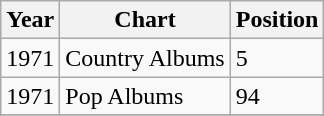<table class="wikitable">
<tr>
<th align="left">Year</th>
<th align="left">Chart</th>
<th align="left">Position</th>
</tr>
<tr>
<td align="left">1971</td>
<td align="left">Country Albums</td>
<td align="left">5</td>
</tr>
<tr>
<td align="left">1971</td>
<td align="left">Pop Albums</td>
<td align="left">94</td>
</tr>
<tr>
</tr>
</table>
